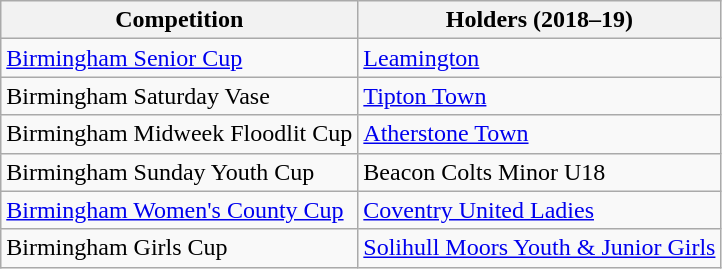<table class="wikitable">
<tr>
<th>Competition</th>
<th>Holders (2018–19)</th>
</tr>
<tr>
<td><a href='#'>Birmingham Senior Cup</a></td>
<td><a href='#'>Leamington</a></td>
</tr>
<tr>
<td>Birmingham Saturday Vase</td>
<td><a href='#'>Tipton Town</a></td>
</tr>
<tr>
<td>Birmingham Midweek Floodlit Cup</td>
<td><a href='#'>Atherstone Town</a></td>
</tr>
<tr>
<td>Birmingham Sunday Youth Cup</td>
<td>Beacon Colts Minor U18</td>
</tr>
<tr>
<td><a href='#'>Birmingham Women's County Cup</a></td>
<td><a href='#'>Coventry United Ladies</a></td>
</tr>
<tr>
<td>Birmingham Girls Cup</td>
<td><a href='#'>Solihull Moors Youth & Junior Girls</a></td>
</tr>
</table>
